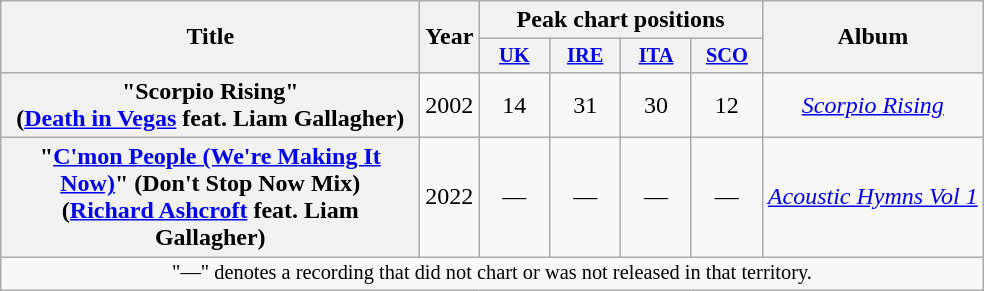<table class="wikitable plainrowheaders" style="text-align:center;">
<tr>
<th scope="col" rowspan="2" style="width:17em;">Title</th>
<th scope="col" rowspan="2" style="width:1em;">Year</th>
<th scope="col" colspan="4">Peak chart positions</th>
<th scope="col" rowspan="2">Album</th>
</tr>
<tr>
<th scope="col" style="width:3em;font-size:85%;"><a href='#'>UK</a><br></th>
<th scope="col" style="width:3em;font-size:85%;"><a href='#'>IRE</a><br></th>
<th scope="col" style="width:3em;font-size:85%;"><a href='#'>ITA</a><br></th>
<th scope="col" style="width:3em;font-size:85%;"><a href='#'>SCO</a><br></th>
</tr>
<tr>
<th scope="row">"Scorpio Rising"<br><span>(<a href='#'>Death in Vegas</a> feat. Liam Gallagher)</span></th>
<td>2002</td>
<td>14</td>
<td>31</td>
<td>30</td>
<td>12</td>
<td><em><a href='#'>Scorpio Rising</a></em></td>
</tr>
<tr>
<th scope="row">"<a href='#'>C'mon People (We're Making It Now)</a>" (Don't Stop Now Mix)<br><span>(<a href='#'>Richard Ashcroft</a> feat. Liam Gallagher)</span></th>
<td>2022</td>
<td>—</td>
<td>—</td>
<td>—</td>
<td>—</td>
<td><em><a href='#'>Acoustic Hymns Vol 1</a></em></td>
</tr>
<tr>
<td colspan="7" style="font-size:85%">"—" denotes a recording that did not chart or was not released in that territory.</td>
</tr>
</table>
